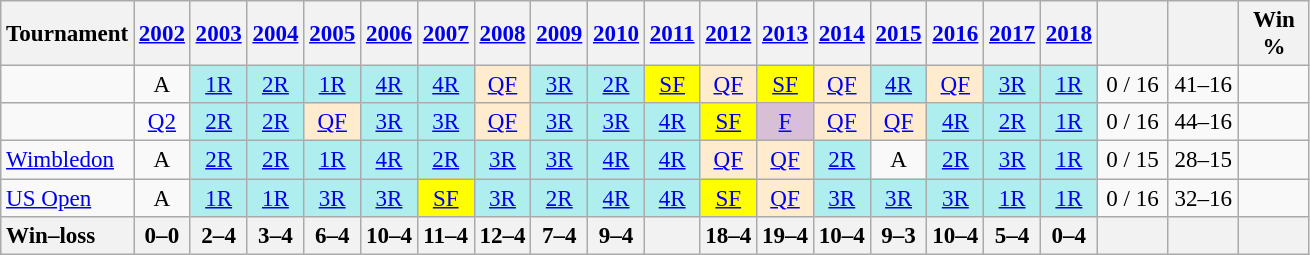<table class=wikitable style=text-align:center;font-size:96%>
<tr>
<th>Tournament</th>
<th><a href='#'>2002</a></th>
<th><a href='#'>2003</a></th>
<th><a href='#'>2004</a></th>
<th><a href='#'>2005</a></th>
<th><a href='#'>2006</a></th>
<th><a href='#'>2007</a></th>
<th><a href='#'>2008</a></th>
<th><a href='#'>2009</a></th>
<th><a href='#'>2010</a></th>
<th><a href='#'>2011</a></th>
<th><a href='#'>2012</a></th>
<th><a href='#'>2013</a></th>
<th><a href='#'>2014</a></th>
<th><a href='#'>2015</a></th>
<th><a href='#'>2016</a></th>
<th><a href='#'>2017</a></th>
<th><a href='#'>2018</a></th>
<th width=40></th>
<th width=40></th>
<th width=40>Win %</th>
</tr>
<tr>
<td align=left></td>
<td>A</td>
<td bgcolor=afeeee><a href='#'>1R</a></td>
<td bgcolor=afeeee><a href='#'>2R</a></td>
<td bgcolor=afeeee><a href='#'>1R</a></td>
<td bgcolor=afeeee><a href='#'>4R</a></td>
<td bgcolor=afeeee><a href='#'>4R</a></td>
<td bgcolor=ffebcd><a href='#'>QF</a></td>
<td bgcolor=afeeee><a href='#'>3R</a></td>
<td bgcolor=afeeee><a href='#'>2R</a></td>
<td bgcolor=yellow><a href='#'>SF</a></td>
<td bgcolor=ffebcd><a href='#'>QF</a></td>
<td bgcolor=yellow><a href='#'>SF</a></td>
<td bgcolor=ffebcd><a href='#'>QF</a></td>
<td bgcolor=afeeee><a href='#'>4R</a></td>
<td bgcolor=ffebcd><a href='#'>QF</a></td>
<td bgcolor=afeeee><a href='#'>3R</a></td>
<td bgcolor=afeeee><a href='#'>1R</a></td>
<td>0 / 16</td>
<td>41–16</td>
<td></td>
</tr>
<tr>
<td align=left></td>
<td><a href='#'>Q2</a></td>
<td bgcolor=afeeee><a href='#'>2R</a></td>
<td bgcolor=afeeee><a href='#'>2R</a></td>
<td bgcolor=ffebcd><a href='#'>QF</a></td>
<td bgcolor=afeeee><a href='#'>3R</a></td>
<td bgcolor=afeeee><a href='#'>3R</a></td>
<td bgcolor=ffebcd><a href='#'>QF</a></td>
<td bgcolor=afeeee><a href='#'>3R</a></td>
<td bgcolor=afeeee><a href='#'>3R</a></td>
<td bgcolor=afeeee><a href='#'>4R</a></td>
<td bgcolor=yellow><a href='#'>SF</a></td>
<td bgcolor=thistle><a href='#'>F</a></td>
<td bgcolor=ffebcd><a href='#'>QF</a></td>
<td bgcolor=ffebcd><a href='#'>QF</a></td>
<td bgcolor=afeeee><a href='#'>4R</a></td>
<td bgcolor=afeeee><a href='#'>2R</a></td>
<td bgcolor=afeeee><a href='#'>1R</a></td>
<td>0 / 16</td>
<td>44–16</td>
<td></td>
</tr>
<tr>
<td align=left><a href='#'>Wimbledon</a></td>
<td>A</td>
<td bgcolor=afeeee><a href='#'>2R</a></td>
<td bgcolor=afeeee><a href='#'>2R</a></td>
<td bgcolor=afeeee><a href='#'>1R</a></td>
<td bgcolor=afeeee><a href='#'>4R</a></td>
<td bgcolor=afeeee><a href='#'>2R</a></td>
<td bgcolor=afeeee><a href='#'>3R</a></td>
<td bgcolor=afeeee><a href='#'>3R</a></td>
<td bgcolor=afeeee><a href='#'>4R</a></td>
<td bgcolor=afeeee><a href='#'>4R</a></td>
<td bgcolor=ffebcd><a href='#'>QF</a></td>
<td bgcolor=ffebcd><a href='#'>QF</a></td>
<td bgcolor=afeeee><a href='#'>2R</a></td>
<td>A</td>
<td bgcolor=afeeee><a href='#'>2R</a></td>
<td bgcolor=afeeee><a href='#'>3R</a></td>
<td bgcolor=afeeee><a href='#'>1R</a></td>
<td>0 / 15</td>
<td>28–15</td>
<td></td>
</tr>
<tr>
<td align=left><a href='#'>US Open</a></td>
<td>A</td>
<td bgcolor=afeeee><a href='#'>1R</a></td>
<td bgcolor=afeeee><a href='#'>1R</a></td>
<td bgcolor=afeeee><a href='#'>3R</a></td>
<td bgcolor=afeeee><a href='#'>3R</a></td>
<td bgcolor=yellow><a href='#'>SF</a></td>
<td bgcolor=afeeee><a href='#'>3R</a></td>
<td bgcolor=afeeee><a href='#'>2R</a></td>
<td bgcolor=afeeee><a href='#'>4R</a></td>
<td bgcolor=afeeee><a href='#'>4R</a></td>
<td bgcolor=yellow><a href='#'>SF</a></td>
<td bgcolor=ffebcd><a href='#'>QF</a></td>
<td bgcolor=afeeee><a href='#'>3R</a></td>
<td bgcolor=afeeee><a href='#'>3R</a></td>
<td bgcolor=afeeee><a href='#'>3R</a></td>
<td bgcolor=afeeee><a href='#'>1R</a></td>
<td bgcolor=afeeee><a href='#'>1R</a></td>
<td>0 / 16</td>
<td>32–16</td>
<td></td>
</tr>
<tr>
<th style=text-align:left>Win–loss</th>
<th>0–0</th>
<th>2–4</th>
<th>3–4</th>
<th>6–4</th>
<th>10–4</th>
<th>11–4</th>
<th>12–4</th>
<th>7–4</th>
<th>9–4</th>
<th></th>
<th>18–4</th>
<th>19–4</th>
<th>10–4</th>
<th>9–3</th>
<th>10–4</th>
<th>5–4</th>
<th>0–4</th>
<th></th>
<th></th>
<th></th>
</tr>
</table>
